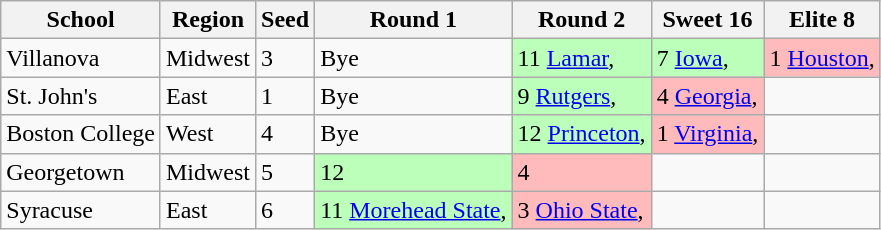<table class="wikitable">
<tr>
<th>School</th>
<th>Region</th>
<th>Seed</th>
<th>Round 1</th>
<th>Round 2</th>
<th>Sweet 16</th>
<th>Elite 8</th>
</tr>
<tr>
<td>Villanova</td>
<td>Midwest</td>
<td>3</td>
<td>Bye</td>
<td style="background:#bfb;">11 <a href='#'>Lamar</a>, </td>
<td style="background:#bfb;">7 <a href='#'>Iowa</a>, </td>
<td style="background:#fbb;">1 <a href='#'>Houston</a>, </td>
</tr>
<tr>
<td>St. John's</td>
<td>East</td>
<td>1</td>
<td>Bye</td>
<td style="background:#bfb;">9 <a href='#'>Rutgers</a>, </td>
<td style="background:#fbb;">4 <a href='#'>Georgia</a>, </td>
<td></td>
</tr>
<tr>
<td>Boston College</td>
<td>West</td>
<td>4</td>
<td>Bye</td>
<td style="background:#bfb;">12 <a href='#'>Princeton</a>, </td>
<td style="background:#fbb;">1 <a href='#'>Virginia</a>, </td>
<td></td>
</tr>
<tr>
<td>Georgetown</td>
<td>Midwest</td>
<td>5</td>
<td style="background:#bfb;">12  </td>
<td style="background:#fbb;">4  </td>
<td></td>
<td></td>
</tr>
<tr>
<td>Syracuse</td>
<td>East</td>
<td>6</td>
<td style="background:#bfb;">11 <a href='#'>Morehead State</a>, </td>
<td style="background:#fbb;">3 <a href='#'>Ohio State</a>, </td>
<td></td>
<td></td>
</tr>
</table>
